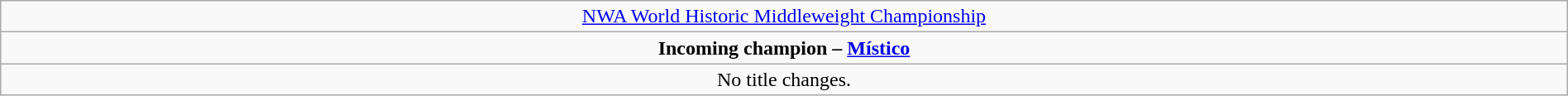<table class="wikitable" style="text-align:center; width:100%;">
<tr>
<td style="text-align: center;"><a href='#'>NWA World Historic Middleweight Championship</a></td>
</tr>
<tr>
<td style="text-align: center;"><strong>Incoming champion – <a href='#'>Místico</a></strong></td>
</tr>
<tr>
<td>No title changes.</td>
</tr>
</table>
